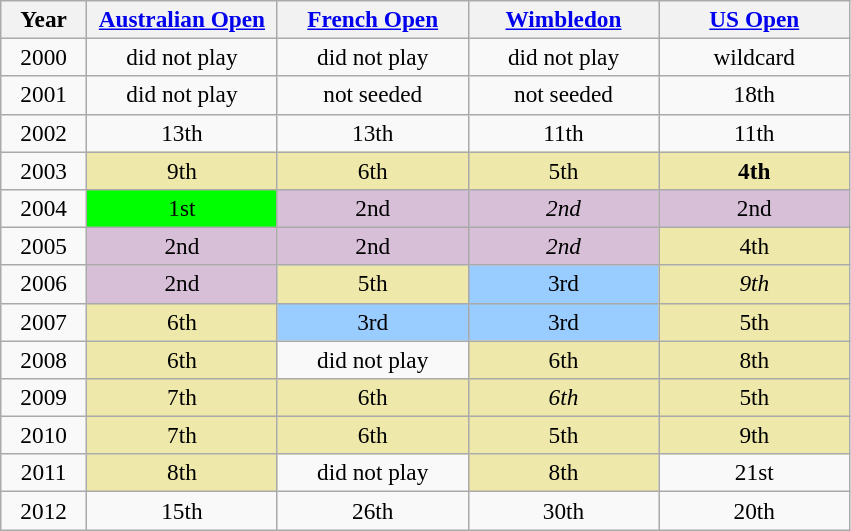<table class=wikitable style=font-size:97%;text-align:center>
<tr>
<th width=50>Year</th>
<th width=120><a href='#'>Australian Open</a></th>
<th width=120><a href='#'>French Open</a></th>
<th width=120><a href='#'>Wimbledon</a></th>
<th width=120><a href='#'>US Open</a></th>
</tr>
<tr>
<td>2000</td>
<td>did not play</td>
<td>did not play</td>
<td>did not play</td>
<td>wildcard</td>
</tr>
<tr>
<td>2001</td>
<td>did not play</td>
<td>not seeded</td>
<td>not seeded</td>
<td>18th</td>
</tr>
<tr>
<td>2002</td>
<td>13th</td>
<td>13th</td>
<td>11th</td>
<td>11th</td>
</tr>
<tr>
<td>2003</td>
<td bgcolor=eee8aa>9th</td>
<td bgcolor=eee8aa>6th</td>
<td bgcolor=eee8aa>5th</td>
<td bgcolor=eee8aa><strong>4th</strong></td>
</tr>
<tr>
<td>2004</td>
<td bgcolor=lime>1st</td>
<td bgcolor=thistle>2nd</td>
<td bgcolor=thistle><em>2nd</em></td>
<td bgcolor=thistle>2nd</td>
</tr>
<tr>
<td>2005</td>
<td bgcolor=thistle>2nd</td>
<td bgcolor=thistle>2nd</td>
<td bgcolor=thistle><em>2nd</em></td>
<td bgcolor=eee8aa>4th</td>
</tr>
<tr>
<td>2006</td>
<td bgcolor=thistle>2nd</td>
<td bgcolor=eee8aa>5th</td>
<td bgcolor=99ccff>3rd</td>
<td bgcolor=eee8aa><em>9th</em></td>
</tr>
<tr>
<td>2007</td>
<td bgcolor=eee8aa>6th</td>
<td bgcolor=99ccff>3rd</td>
<td bgcolor=99ccff>3rd</td>
<td bgcolor=eee8aa>5th</td>
</tr>
<tr>
<td>2008</td>
<td bgcolor=eee8aa>6th</td>
<td>did not play</td>
<td bgcolor=eee8aa>6th</td>
<td bgcolor=eee8aa>8th</td>
</tr>
<tr>
<td>2009</td>
<td bgcolor=eee8aa>7th</td>
<td bgcolor=eee8aa>6th</td>
<td bgcolor=eee8aa><em>6th</em></td>
<td bgcolor=eee8aa>5th</td>
</tr>
<tr>
<td>2010</td>
<td bgcolor=eee8aa>7th</td>
<td bgcolor=eee8aa>6th</td>
<td bgcolor=eee8aa>5th</td>
<td bgcolor=eee8aa>9th</td>
</tr>
<tr>
<td>2011</td>
<td bgcolor=eee8aa>8th</td>
<td>did not play</td>
<td bgcolor=eee8aa>8th</td>
<td>21st</td>
</tr>
<tr>
<td>2012</td>
<td>15th</td>
<td>26th</td>
<td>30th</td>
<td>20th</td>
</tr>
</table>
